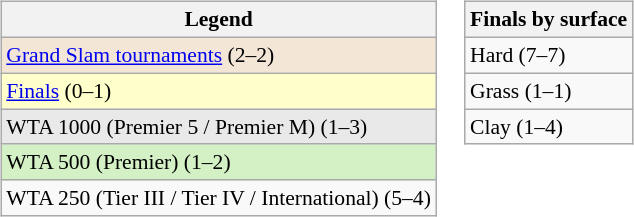<table>
<tr valign=top>
<td><br><table class=wikitable style=font-size:90%>
<tr>
<th>Legend</th>
</tr>
<tr>
<td bgcolor=f3e6d7><a href='#'>Grand Slam tournaments</a> (2–2)</td>
</tr>
<tr>
<td style="background:#ffc;"><a href='#'>Finals</a> (0–1)</td>
</tr>
<tr>
<td bgcolor=e9e9e9>WTA 1000 (Premier 5 / Premier M) (1–3)</td>
</tr>
<tr>
<td bgcolor=d4f1c5>WTA 500 (Premier) (1–2)</td>
</tr>
<tr>
<td>WTA 250 (Tier III / Tier IV / International) (5–4)</td>
</tr>
</table>
</td>
<td><br><table class=wikitable style=font-size:90%>
<tr>
<th>Finals by surface</th>
</tr>
<tr>
<td>Hard (7–7)</td>
</tr>
<tr>
<td>Grass (1–1)</td>
</tr>
<tr>
<td>Clay (1–4)</td>
</tr>
</table>
</td>
</tr>
</table>
